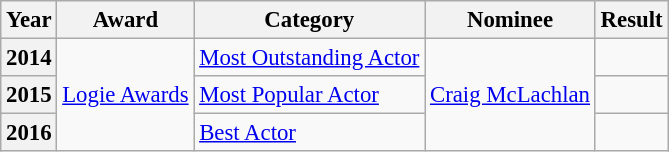<table class="wikitable plainrowheaders" style="font-size: 95%;">
<tr>
<th scope="col">Year</th>
<th scope="col">Award</th>
<th scope="col">Category</th>
<th scope="col">Nominee</th>
<th scope="col">Result</th>
</tr>
<tr>
<th scope="row">2014</th>
<td rowspan="3"><a href='#'>Logie Awards</a></td>
<td><a href='#'>Most Outstanding Actor</a></td>
<td rowspan="3"><a href='#'>Craig McLachlan</a></td>
<td></td>
</tr>
<tr>
<th scope="row">2015</th>
<td><a href='#'>Most Popular Actor</a></td>
<td></td>
</tr>
<tr>
<th scope="row">2016</th>
<td><a href='#'>Best Actor</a></td>
<td></td>
</tr>
</table>
